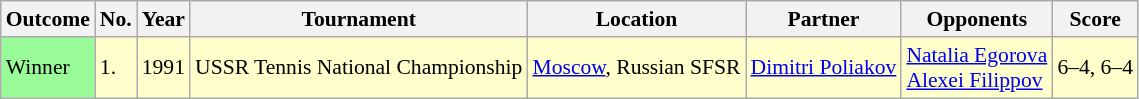<table class="wikitable" style="font-size:90%">
<tr>
<th>Outcome</th>
<th>No.</th>
<th>Year</th>
<th>Tournament</th>
<th>Location</th>
<th>Partner</th>
<th>Opponents</th>
<th>Score</th>
</tr>
<tr bgcolor=#FFFFCC>
<td bgcolor=98FB98>Winner</td>
<td>1.</td>
<td>1991</td>
<td>USSR Tennis National Championship</td>
<td><a href='#'>Moscow</a>, Russian SFSR</td>
<td> <a href='#'>Dimitri Poliakov</a></td>
<td> <a href='#'>Natalia Egorova</a> <br>  <a href='#'>Alexei Filippov</a></td>
<td>6–4, 6–4</td>
</tr>
</table>
